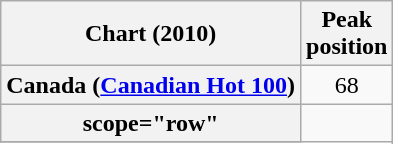<table class="wikitable sortable plainrowheaders" style="text-align:center;">
<tr>
<th scope="col">Chart (2010)</th>
<th scope="col">Peak<br>position</th>
</tr>
<tr>
<th scope="row">Canada (<a href='#'>Canadian Hot 100</a>)</th>
<td align="center">68</td>
</tr>
<tr>
<th>scope="row"</th>
</tr>
<tr>
</tr>
</table>
